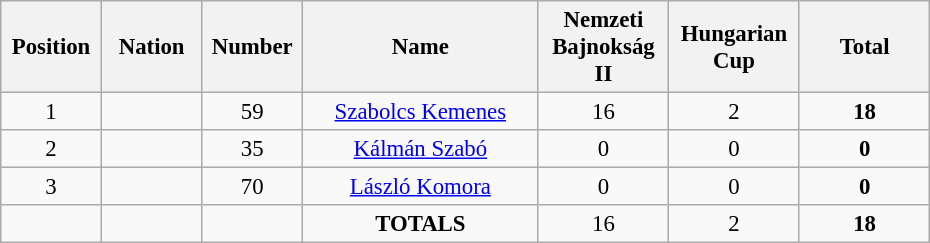<table class="wikitable" style="font-size: 95%; text-align: center;">
<tr>
<th width=60>Position</th>
<th width=60>Nation</th>
<th width=60>Number</th>
<th width=150>Name</th>
<th width=80>Nemzeti Bajnokság II</th>
<th width=80>Hungarian Cup</th>
<th width=80>Total</th>
</tr>
<tr>
<td>1</td>
<td></td>
<td>59</td>
<td><a href='#'>Szabolcs Kemenes</a></td>
<td>16</td>
<td>2</td>
<td><strong>18</strong></td>
</tr>
<tr>
<td>2</td>
<td></td>
<td>35</td>
<td><a href='#'>Kálmán Szabó</a></td>
<td>0</td>
<td>0</td>
<td><strong>0</strong></td>
</tr>
<tr>
<td>3</td>
<td></td>
<td>70</td>
<td><a href='#'>László Komora</a></td>
<td>0</td>
<td>0</td>
<td><strong>0</strong></td>
</tr>
<tr>
<td></td>
<td></td>
<td></td>
<td><strong>TOTALS</strong></td>
<td>16</td>
<td>2</td>
<td><strong>18</strong></td>
</tr>
</table>
